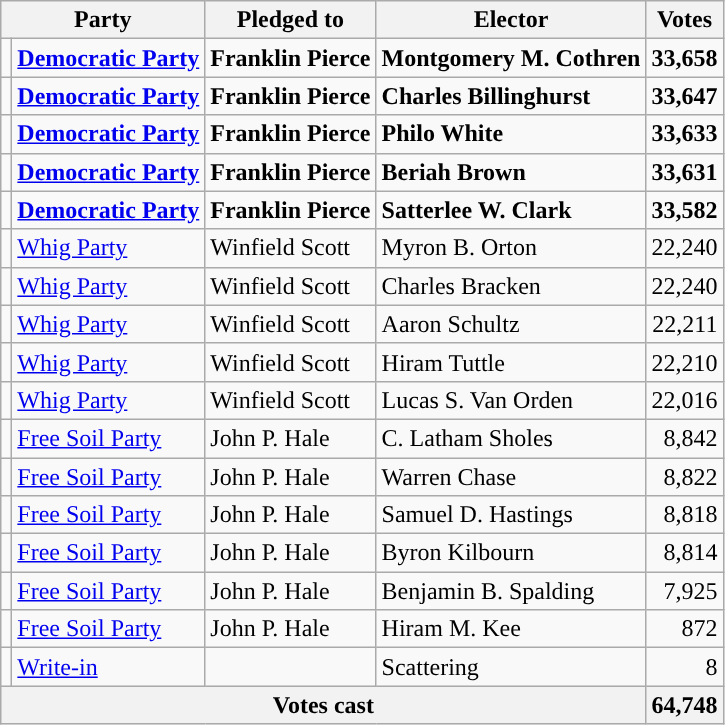<table class="wikitable">
<tr>
<th colspan=2>Party</th>
<th>Pledged to</th>
<th>Elector</th>
<th>Votes</th>
</tr>
<tr style="font-weight:bold">
<td></td>
<td><a href='#'>Democratic Party</a></td>
<td>Franklin Pierce</td>
<td>Montgomery M. Cothren</td>
<td align="right">33,658</td>
</tr>
<tr style="font-weight:bold">
<td></td>
<td><a href='#'>Democratic Party</a></td>
<td>Franklin Pierce</td>
<td>Charles Billinghurst</td>
<td align="right">33,647</td>
</tr>
<tr style="font-weight:bold">
<td></td>
<td><a href='#'>Democratic Party</a></td>
<td>Franklin Pierce</td>
<td>Philo White</td>
<td align="right">33,633</td>
</tr>
<tr style="font-weight:bold">
<td></td>
<td><a href='#'>Democratic Party</a></td>
<td>Franklin Pierce</td>
<td>Beriah Brown</td>
<td align="right">33,631</td>
</tr>
<tr style="font-weight:bold">
<td></td>
<td><a href='#'>Democratic Party</a></td>
<td>Franklin Pierce</td>
<td>Satterlee W. Clark</td>
<td align="right">33,582</td>
</tr>
<tr>
<td></td>
<td><a href='#'>Whig Party</a></td>
<td>Winfield Scott</td>
<td>Myron B. Orton</td>
<td align="right">22,240</td>
</tr>
<tr>
<td></td>
<td><a href='#'>Whig Party</a></td>
<td>Winfield Scott</td>
<td>Charles Bracken</td>
<td align="right">22,240</td>
</tr>
<tr>
<td></td>
<td><a href='#'>Whig Party</a></td>
<td>Winfield Scott</td>
<td>Aaron Schultz</td>
<td align="right">22,211</td>
</tr>
<tr>
<td></td>
<td><a href='#'>Whig Party</a></td>
<td>Winfield Scott</td>
<td>Hiram Tuttle</td>
<td align="right">22,210</td>
</tr>
<tr>
<td></td>
<td><a href='#'>Whig Party</a></td>
<td>Winfield Scott</td>
<td>Lucas S. Van Orden</td>
<td align="right">22,016</td>
</tr>
<tr>
<td></td>
<td><a href='#'>Free Soil Party</a></td>
<td>John P. Hale</td>
<td>C. Latham Sholes</td>
<td align="right">8,842</td>
</tr>
<tr>
<td></td>
<td><a href='#'>Free Soil Party</a></td>
<td>John P. Hale</td>
<td>Warren Chase</td>
<td align="right">8,822</td>
</tr>
<tr>
<td></td>
<td><a href='#'>Free Soil Party</a></td>
<td>John P. Hale</td>
<td>Samuel D. Hastings</td>
<td align="right">8,818</td>
</tr>
<tr>
<td></td>
<td><a href='#'>Free Soil Party</a></td>
<td>John P. Hale</td>
<td>Byron Kilbourn</td>
<td align="right">8,814</td>
</tr>
<tr>
<td></td>
<td><a href='#'>Free Soil Party</a></td>
<td>John P. Hale</td>
<td>Benjamin B. Spalding</td>
<td align="right">7,925</td>
</tr>
<tr>
<td></td>
<td><a href='#'>Free Soil Party</a></td>
<td>John P. Hale</td>
<td>Hiram M. Kee</td>
<td align="right">872</td>
</tr>
<tr>
<td></td>
<td><a href='#'>Write-in</a></td>
<td></td>
<td>Scattering</td>
<td align="right">8</td>
</tr>
<tr>
<th colspan="4">Votes cast</th>
<th>64,748</th>
</tr>
</table>
